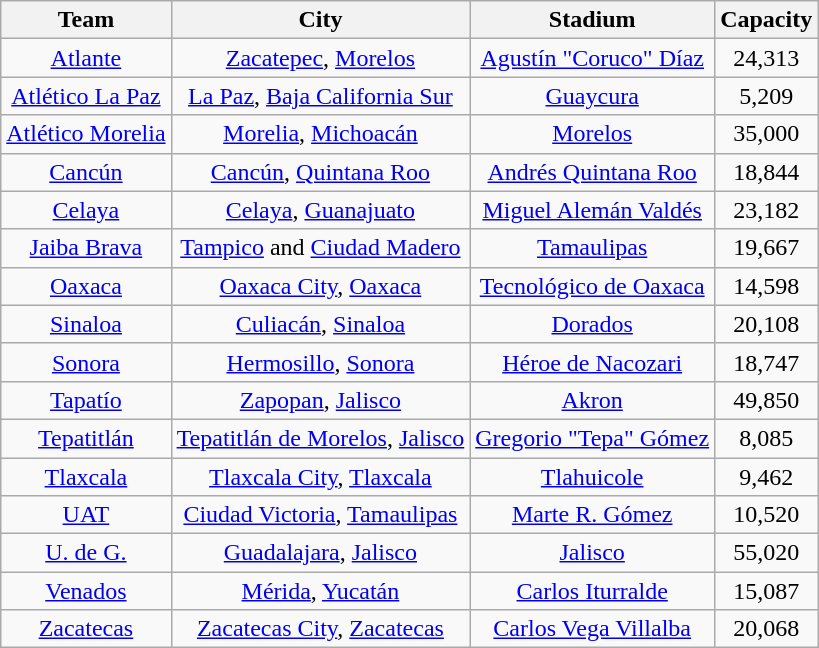<table class="wikitable sortable" style="text-align: center;">
<tr>
<th>Team</th>
<th>City</th>
<th>Stadium</th>
<th>Capacity</th>
</tr>
<tr>
<td><a href='#'>Atlante</a></td>
<td><a href='#'>Zacatepec</a>, <a href='#'>Morelos</a></td>
<td><a href='#'>Agustín "Coruco" Díaz</a></td>
<td>24,313</td>
</tr>
<tr>
<td><a href='#'>Atlético La Paz</a></td>
<td><a href='#'>La Paz</a>, <a href='#'>Baja California Sur</a></td>
<td><a href='#'>Guaycura</a></td>
<td>5,209</td>
</tr>
<tr>
<td><a href='#'>Atlético Morelia</a></td>
<td><a href='#'>Morelia</a>, <a href='#'>Michoacán</a></td>
<td><a href='#'>Morelos</a></td>
<td>35,000</td>
</tr>
<tr>
<td><a href='#'>Cancún</a></td>
<td><a href='#'>Cancún</a>, <a href='#'>Quintana Roo</a></td>
<td><a href='#'>Andrés Quintana Roo</a></td>
<td>18,844</td>
</tr>
<tr>
<td><a href='#'>Celaya</a></td>
<td><a href='#'>Celaya</a>, <a href='#'>Guanajuato</a></td>
<td><a href='#'>Miguel Alemán Valdés</a></td>
<td>23,182</td>
</tr>
<tr>
<td><a href='#'>Jaiba Brava</a></td>
<td><a href='#'>Tampico</a> and <a href='#'>Ciudad Madero</a></td>
<td><a href='#'>Tamaulipas</a></td>
<td>19,667</td>
</tr>
<tr>
<td><a href='#'>Oaxaca</a></td>
<td><a href='#'>Oaxaca City</a>, <a href='#'>Oaxaca</a></td>
<td><a href='#'>Tecnológico de Oaxaca</a></td>
<td>14,598</td>
</tr>
<tr>
<td><a href='#'>Sinaloa</a></td>
<td><a href='#'>Culiacán</a>, <a href='#'>Sinaloa</a></td>
<td><a href='#'>Dorados</a></td>
<td>20,108</td>
</tr>
<tr>
<td><a href='#'>Sonora</a></td>
<td><a href='#'>Hermosillo</a>, <a href='#'>Sonora</a></td>
<td><a href='#'>Héroe de Nacozari</a></td>
<td>18,747</td>
</tr>
<tr>
<td><a href='#'>Tapatío</a></td>
<td><a href='#'>Zapopan</a>, <a href='#'>Jalisco</a></td>
<td><a href='#'>Akron</a></td>
<td>49,850</td>
</tr>
<tr>
<td><a href='#'>Tepatitlán</a></td>
<td><a href='#'>Tepatitlán de Morelos</a>, <a href='#'>Jalisco</a></td>
<td><a href='#'>Gregorio "Tepa" Gómez</a></td>
<td>8,085</td>
</tr>
<tr>
<td><a href='#'>Tlaxcala</a></td>
<td><a href='#'>Tlaxcala City</a>, <a href='#'>Tlaxcala</a></td>
<td><a href='#'>Tlahuicole</a></td>
<td>9,462</td>
</tr>
<tr>
<td><a href='#'>UAT</a></td>
<td><a href='#'>Ciudad Victoria</a>, <a href='#'>Tamaulipas</a></td>
<td><a href='#'>Marte R. Gómez</a></td>
<td>10,520</td>
</tr>
<tr>
<td><a href='#'>U. de G.</a></td>
<td><a href='#'>Guadalajara</a>, <a href='#'>Jalisco</a></td>
<td><a href='#'>Jalisco</a></td>
<td>55,020</td>
</tr>
<tr>
<td><a href='#'>Venados</a></td>
<td><a href='#'>Mérida</a>, <a href='#'>Yucatán</a></td>
<td><a href='#'>Carlos Iturralde</a></td>
<td>15,087</td>
</tr>
<tr>
<td><a href='#'>Zacatecas</a></td>
<td><a href='#'>Zacatecas City</a>, <a href='#'>Zacatecas</a></td>
<td><a href='#'>Carlos Vega Villalba</a></td>
<td>20,068</td>
</tr>
</table>
